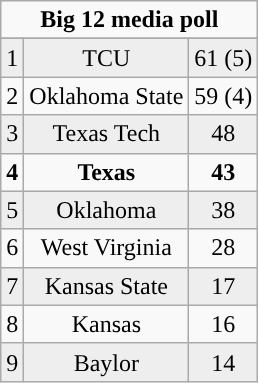<table class="wikitable" style="display: inline-table;">
<tr>
<td align="center" Colspan="3"><strong>Big 12 media poll</strong></td>
</tr>
<tr align="center">
</tr>
<tr align="center" style="background:#eeeeee;">
<td>1</td>
<td>TCU</td>
<td>61 (5)</td>
</tr>
<tr align="center">
<td>2</td>
<td>Oklahoma State</td>
<td>59 (4)</td>
</tr>
<tr align="center" style="background:#eeeeee;">
<td>3</td>
<td>Texas Tech</td>
<td>48</td>
</tr>
<tr align="center">
<td><strong>4</strong></td>
<td><strong>Texas</strong></td>
<td><strong>43</strong></td>
</tr>
<tr align="center" style="background:#eeeeee;">
<td>5</td>
<td>Oklahoma</td>
<td>38</td>
</tr>
<tr align="center">
<td>6</td>
<td>West Virginia</td>
<td>28</td>
</tr>
<tr align="center" style="background:#eeeeee;">
<td>7</td>
<td>Kansas State</td>
<td>17</td>
</tr>
<tr align="center">
<td>8</td>
<td>Kansas</td>
<td>16</td>
</tr>
<tr align="center" style="background:#eeeeee;">
<td>9</td>
<td>Baylor</td>
<td>14</td>
</tr>
</table>
